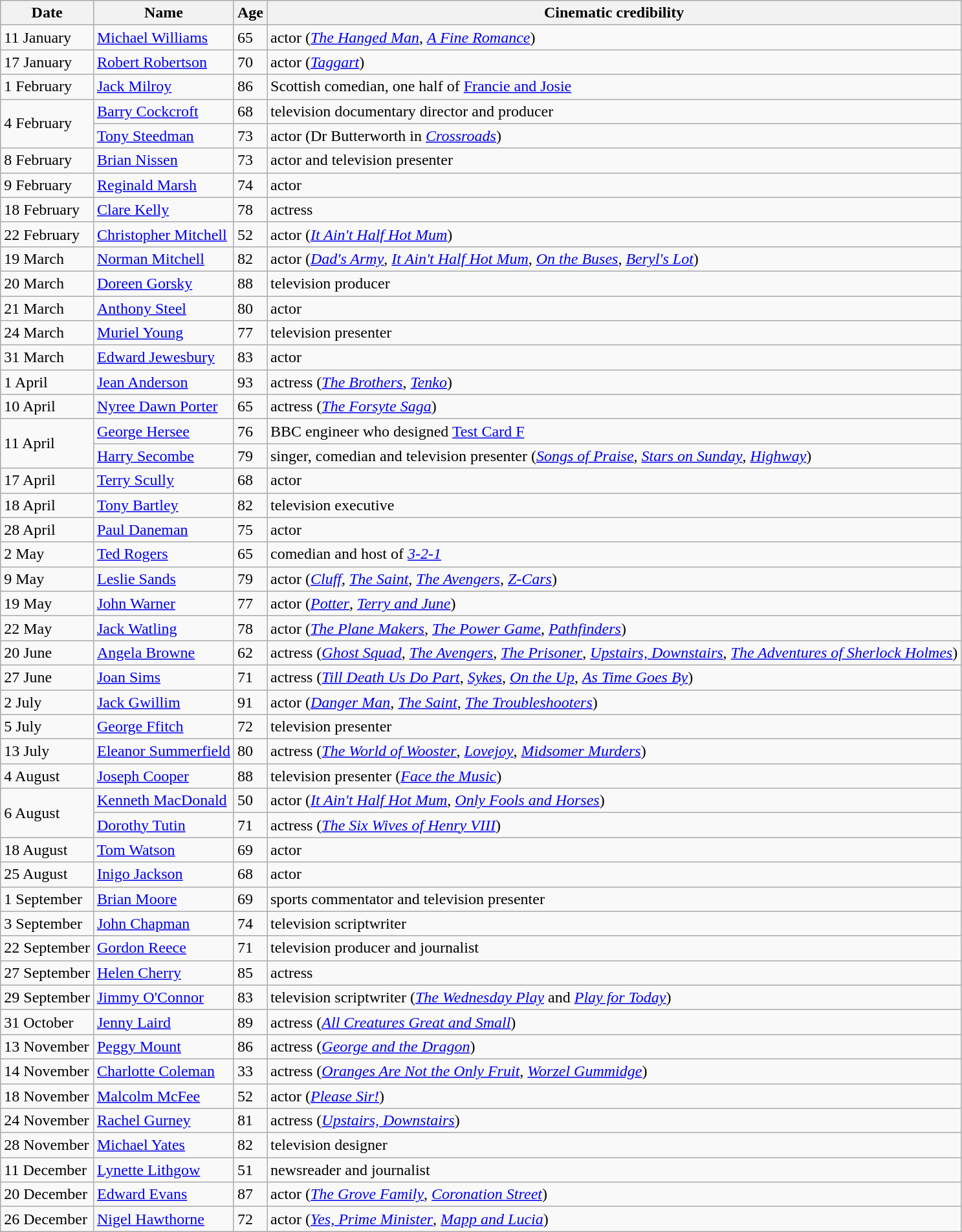<table class="wikitable">
<tr>
<th>Date</th>
<th>Name</th>
<th>Age</th>
<th>Cinematic credibility</th>
</tr>
<tr>
<td>11 January</td>
<td><a href='#'>Michael Williams</a></td>
<td>65</td>
<td>actor (<em><a href='#'>The Hanged Man</a></em>, <em><a href='#'>A Fine Romance</a></em>)</td>
</tr>
<tr>
<td>17 January</td>
<td><a href='#'>Robert Robertson</a></td>
<td>70</td>
<td>actor (<em><a href='#'>Taggart</a></em>)</td>
</tr>
<tr>
<td>1 February</td>
<td><a href='#'>Jack Milroy</a></td>
<td>86</td>
<td>Scottish comedian, one half of <a href='#'>Francie and Josie</a></td>
</tr>
<tr>
<td rowspan="2">4 February</td>
<td><a href='#'>Barry Cockcroft</a></td>
<td>68</td>
<td>television documentary director and producer</td>
</tr>
<tr>
<td><a href='#'>Tony Steedman</a></td>
<td>73</td>
<td>actor (Dr Butterworth in <em><a href='#'>Crossroads</a></em>)</td>
</tr>
<tr>
<td>8 February</td>
<td><a href='#'>Brian Nissen</a></td>
<td>73</td>
<td>actor and television presenter</td>
</tr>
<tr>
<td>9 February</td>
<td><a href='#'>Reginald Marsh</a></td>
<td>74</td>
<td>actor</td>
</tr>
<tr>
<td>18 February</td>
<td><a href='#'>Clare Kelly</a></td>
<td>78</td>
<td>actress</td>
</tr>
<tr>
<td>22 February</td>
<td><a href='#'>Christopher Mitchell</a></td>
<td>52</td>
<td>actor (<em><a href='#'>It Ain't Half Hot Mum</a></em>)</td>
</tr>
<tr>
<td>19 March</td>
<td><a href='#'>Norman Mitchell</a></td>
<td>82</td>
<td>actor (<em><a href='#'>Dad's Army</a></em>, <em><a href='#'>It Ain't Half Hot Mum</a></em>, <em><a href='#'>On the Buses</a></em>, <em><a href='#'>Beryl's Lot</a></em>)</td>
</tr>
<tr>
<td>20 March</td>
<td><a href='#'>Doreen Gorsky</a></td>
<td>88</td>
<td>television producer</td>
</tr>
<tr>
<td>21 March</td>
<td><a href='#'>Anthony Steel</a></td>
<td>80</td>
<td>actor</td>
</tr>
<tr>
<td>24 March</td>
<td><a href='#'>Muriel Young</a></td>
<td>77</td>
<td>television presenter</td>
</tr>
<tr>
<td>31 March</td>
<td><a href='#'>Edward Jewesbury</a></td>
<td>83</td>
<td>actor</td>
</tr>
<tr>
<td>1 April</td>
<td><a href='#'>Jean Anderson</a></td>
<td>93</td>
<td>actress (<em><a href='#'>The Brothers</a></em>, <em><a href='#'>Tenko</a></em>)</td>
</tr>
<tr>
<td>10 April</td>
<td><a href='#'>Nyree Dawn Porter</a></td>
<td>65</td>
<td>actress (<em><a href='#'>The Forsyte Saga</a></em>)</td>
</tr>
<tr>
<td rowspan="2">11 April</td>
<td><a href='#'>George Hersee</a></td>
<td>76</td>
<td>BBC engineer who designed <a href='#'>Test Card F</a></td>
</tr>
<tr>
<td><a href='#'>Harry Secombe</a></td>
<td>79</td>
<td>singer, comedian and television presenter (<em><a href='#'>Songs of Praise</a></em>, <em><a href='#'>Stars on Sunday</a></em>, <em><a href='#'>Highway</a></em>)</td>
</tr>
<tr>
<td>17 April</td>
<td><a href='#'>Terry Scully</a></td>
<td>68</td>
<td>actor</td>
</tr>
<tr>
<td>18 April</td>
<td><a href='#'>Tony Bartley</a></td>
<td>82</td>
<td>television executive</td>
</tr>
<tr>
<td>28 April</td>
<td><a href='#'>Paul Daneman</a></td>
<td>75</td>
<td>actor</td>
</tr>
<tr>
<td>2 May</td>
<td><a href='#'>Ted Rogers</a></td>
<td>65</td>
<td>comedian and host of <em><a href='#'>3-2-1</a></em></td>
</tr>
<tr>
<td>9 May</td>
<td><a href='#'>Leslie Sands</a></td>
<td>79</td>
<td>actor (<em><a href='#'>Cluff</a></em>, <em><a href='#'>The Saint</a></em>, <em><a href='#'>The Avengers</a></em>, <em><a href='#'>Z-Cars</a></em>)</td>
</tr>
<tr>
<td>19 May</td>
<td><a href='#'>John Warner</a></td>
<td>77</td>
<td>actor (<em><a href='#'>Potter</a></em>, <em><a href='#'>Terry and June</a></em>)</td>
</tr>
<tr>
<td>22 May</td>
<td><a href='#'>Jack Watling</a></td>
<td>78</td>
<td>actor (<em><a href='#'>The Plane Makers</a></em>, <em><a href='#'>The Power Game</a></em>, <em><a href='#'>Pathfinders</a></em>)</td>
</tr>
<tr>
<td>20 June</td>
<td><a href='#'>Angela Browne</a></td>
<td>62</td>
<td>actress (<em><a href='#'>Ghost Squad</a></em>, <em><a href='#'>The Avengers</a></em>, <em><a href='#'>The Prisoner</a></em>, <em><a href='#'>Upstairs, Downstairs</a></em>, <em><a href='#'>The Adventures of Sherlock Holmes</a></em>)</td>
</tr>
<tr>
<td>27 June</td>
<td><a href='#'>Joan Sims</a></td>
<td>71</td>
<td>actress (<em><a href='#'>Till Death Us Do Part</a></em>, <em><a href='#'>Sykes</a></em>, <em><a href='#'>On the Up</a></em>, <em><a href='#'>As Time Goes By</a></em>)</td>
</tr>
<tr>
<td>2 July</td>
<td><a href='#'>Jack Gwillim</a></td>
<td>91</td>
<td>actor (<em><a href='#'>Danger Man</a></em>, <em><a href='#'>The Saint</a></em>, <em><a href='#'>The Troubleshooters</a></em>)</td>
</tr>
<tr>
<td>5 July</td>
<td><a href='#'>George Ffitch</a></td>
<td>72</td>
<td>television presenter</td>
</tr>
<tr>
<td>13 July</td>
<td><a href='#'>Eleanor Summerfield</a></td>
<td>80</td>
<td>actress (<em><a href='#'>The World of Wooster</a></em>, <em><a href='#'>Lovejoy</a></em>, <em><a href='#'>Midsomer Murders</a></em>)</td>
</tr>
<tr>
<td>4 August</td>
<td><a href='#'>Joseph Cooper</a></td>
<td>88</td>
<td>television presenter (<em><a href='#'>Face the Music</a></em>)</td>
</tr>
<tr>
<td rowspan="2">6 August</td>
<td><a href='#'>Kenneth MacDonald</a></td>
<td>50</td>
<td>actor (<em><a href='#'>It Ain't Half Hot Mum</a></em>, <em><a href='#'>Only Fools and Horses</a></em>)</td>
</tr>
<tr>
<td><a href='#'>Dorothy Tutin</a></td>
<td>71</td>
<td>actress (<em><a href='#'>The Six Wives of Henry VIII</a></em>)</td>
</tr>
<tr>
<td>18 August</td>
<td><a href='#'>Tom Watson</a></td>
<td>69</td>
<td>actor</td>
</tr>
<tr>
<td>25 August</td>
<td><a href='#'>Inigo Jackson</a></td>
<td>68</td>
<td>actor</td>
</tr>
<tr>
<td>1 September</td>
<td><a href='#'>Brian Moore</a></td>
<td>69</td>
<td>sports commentator and television presenter</td>
</tr>
<tr>
<td>3 September</td>
<td><a href='#'>John Chapman</a></td>
<td>74</td>
<td>television scriptwriter</td>
</tr>
<tr>
<td>22 September</td>
<td><a href='#'>Gordon Reece</a></td>
<td>71</td>
<td>television producer and journalist</td>
</tr>
<tr>
<td>27 September</td>
<td><a href='#'>Helen Cherry</a></td>
<td>85</td>
<td>actress</td>
</tr>
<tr>
<td>29 September</td>
<td><a href='#'>Jimmy O'Connor</a></td>
<td>83</td>
<td>television scriptwriter (<em><a href='#'>The Wednesday Play</a></em>  and <em><a href='#'>Play for Today</a></em>)</td>
</tr>
<tr>
<td>31 October</td>
<td><a href='#'>Jenny Laird</a></td>
<td>89</td>
<td>actress (<em><a href='#'>All Creatures Great and Small</a></em>)</td>
</tr>
<tr>
<td>13 November</td>
<td><a href='#'>Peggy Mount</a></td>
<td>86</td>
<td>actress (<em><a href='#'>George and the Dragon</a></em>)</td>
</tr>
<tr>
<td>14 November</td>
<td><a href='#'>Charlotte Coleman</a></td>
<td>33</td>
<td>actress (<em><a href='#'>Oranges Are Not the Only Fruit</a></em>, <em><a href='#'>Worzel Gummidge</a></em>)</td>
</tr>
<tr>
<td>18 November</td>
<td><a href='#'>Malcolm McFee</a></td>
<td>52</td>
<td>actor (<em><a href='#'>Please Sir!</a></em>)</td>
</tr>
<tr>
<td>24 November</td>
<td><a href='#'>Rachel Gurney</a></td>
<td>81</td>
<td>actress (<em><a href='#'>Upstairs, Downstairs</a></em>)</td>
</tr>
<tr>
<td>28 November</td>
<td><a href='#'>Michael Yates</a></td>
<td>82</td>
<td>television designer</td>
</tr>
<tr>
<td>11 December</td>
<td><a href='#'>Lynette Lithgow</a></td>
<td>51</td>
<td>newsreader and journalist</td>
</tr>
<tr>
<td>20 December</td>
<td><a href='#'>Edward Evans</a></td>
<td>87</td>
<td>actor (<em><a href='#'>The Grove Family</a></em>, <em><a href='#'>Coronation Street</a></em>)</td>
</tr>
<tr>
<td>26 December</td>
<td><a href='#'>Nigel Hawthorne</a></td>
<td>72</td>
<td>actor (<em><a href='#'>Yes, Prime Minister</a></em>, <em><a href='#'>Mapp and Lucia</a></em>)</td>
</tr>
</table>
